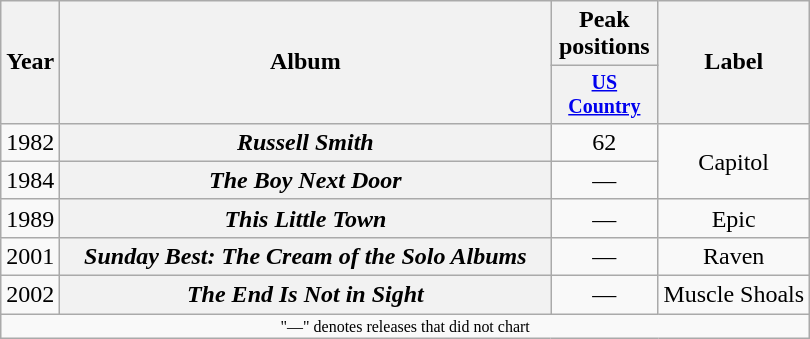<table class="wikitable plainrowheaders" style="text-align:center;">
<tr>
<th rowspan="2">Year</th>
<th rowspan="2" style="width:20em;">Album</th>
<th>Peak positions</th>
<th rowspan="2">Label</th>
</tr>
<tr style="font-size:smaller;">
<th width="65"><a href='#'>US Country</a><br></th>
</tr>
<tr>
<td>1982</td>
<th scope="row"><em>Russell Smith</em></th>
<td>62</td>
<td rowspan="2">Capitol</td>
</tr>
<tr>
<td>1984</td>
<th scope="row"><em>The Boy Next Door</em></th>
<td>—</td>
</tr>
<tr>
<td>1989</td>
<th scope="row"><em>This Little Town</em></th>
<td>—</td>
<td>Epic</td>
</tr>
<tr>
<td>2001</td>
<th scope="row"><em>Sunday Best: The Cream of the Solo Albums</em></th>
<td>—</td>
<td>Raven</td>
</tr>
<tr>
<td>2002</td>
<th scope="row"><em>The End Is Not in Sight</em></th>
<td>—</td>
<td>Muscle Shoals</td>
</tr>
<tr>
<td colspan="4" style="font-size:8pt">"—" denotes releases that did not chart</td>
</tr>
</table>
